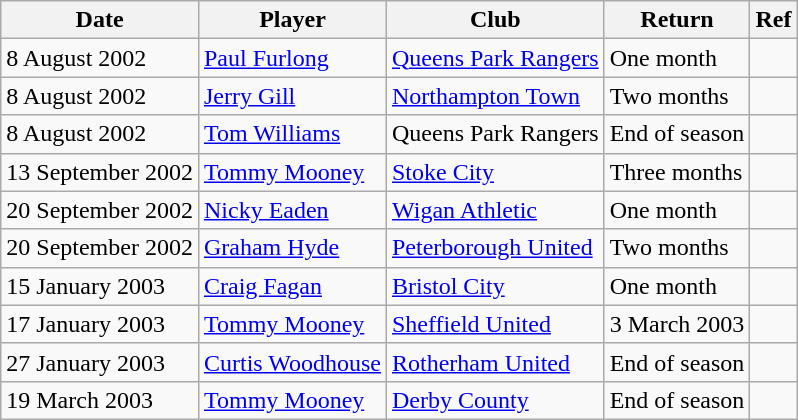<table class="wikitable">
<tr>
<th>Date</th>
<th>Player</th>
<th>Club</th>
<th>Return</th>
<th>Ref</th>
</tr>
<tr>
<td>8 August 2002</td>
<td><a href='#'>Paul Furlong</a></td>
<td><a href='#'>Queens Park Rangers</a></td>
<td>One month</td>
<td style="text-align: center"></td>
</tr>
<tr>
<td>8 August 2002</td>
<td><a href='#'>Jerry Gill</a></td>
<td><a href='#'>Northampton Town</a></td>
<td>Two months</td>
<td style="text-align: center"></td>
</tr>
<tr>
<td>8 August 2002</td>
<td><a href='#'>Tom Williams</a></td>
<td>Queens Park Rangers</td>
<td>End of season</td>
<td style="text-align: center"></td>
</tr>
<tr>
<td>13 September 2002</td>
<td><a href='#'>Tommy Mooney</a></td>
<td><a href='#'>Stoke City</a></td>
<td>Three months</td>
<td style="text-align: center"></td>
</tr>
<tr>
<td>20 September 2002</td>
<td><a href='#'>Nicky Eaden</a></td>
<td><a href='#'>Wigan Athletic</a></td>
<td>One month</td>
<td style="text-align: center"></td>
</tr>
<tr>
<td>20 September 2002</td>
<td><a href='#'>Graham Hyde</a></td>
<td><a href='#'>Peterborough United</a></td>
<td>Two months</td>
<td style="text-align: center"></td>
</tr>
<tr>
<td>15 January 2003</td>
<td><a href='#'>Craig Fagan</a></td>
<td><a href='#'>Bristol City</a></td>
<td>One month</td>
<td style="text-align: center"></td>
</tr>
<tr>
<td>17 January 2003</td>
<td><a href='#'>Tommy Mooney</a></td>
<td><a href='#'>Sheffield United</a></td>
<td>3 March 2003</td>
<td style="text-align: center"></td>
</tr>
<tr>
<td>27 January 2003</td>
<td><a href='#'>Curtis Woodhouse</a></td>
<td><a href='#'>Rotherham United</a></td>
<td>End of season</td>
<td style="text-align: center"></td>
</tr>
<tr>
<td>19 March 2003</td>
<td><a href='#'>Tommy Mooney</a></td>
<td><a href='#'>Derby County</a></td>
<td>End of season</td>
<td style="text-align: center"></td>
</tr>
</table>
